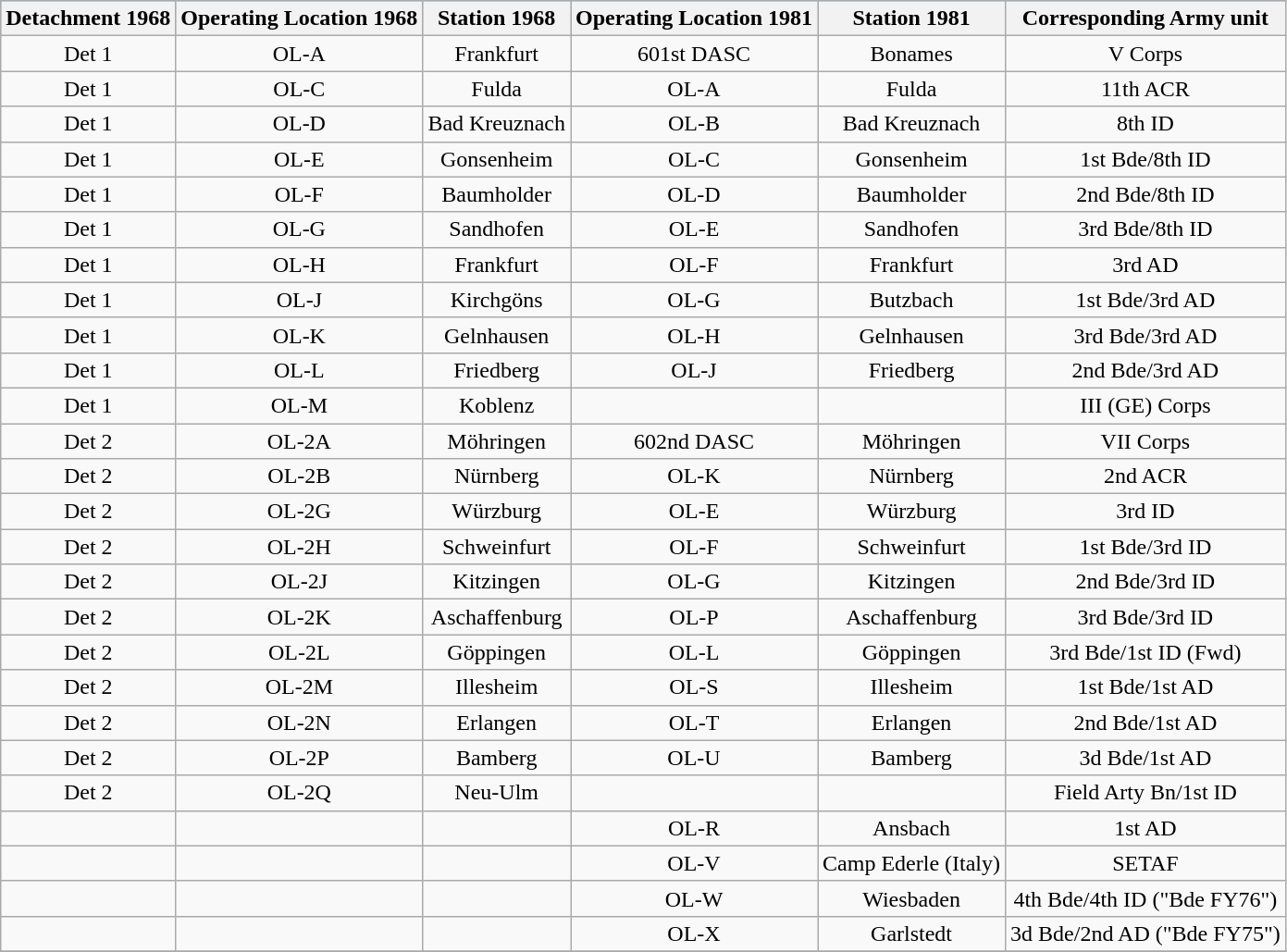<table class="wikitable sortable" style="text-align:center">
<tr style="background:#80C0FF">
<th>Detachment 1968</th>
<th>Operating Location 1968</th>
<th>Station 1968</th>
<th>Operating Location 1981</th>
<th>Station 1981</th>
<th>Corresponding Army unit</th>
</tr>
<tr>
<td>Det 1</td>
<td>OL-A</td>
<td>Frankfurt</td>
<td>601st DASC</td>
<td>Bonames</td>
<td>V Corps</td>
</tr>
<tr>
<td>Det 1</td>
<td>OL-C</td>
<td>Fulda</td>
<td>OL-A</td>
<td>Fulda</td>
<td>11th ACR</td>
</tr>
<tr>
<td>Det 1</td>
<td>OL-D</td>
<td>Bad Kreuznach</td>
<td>OL-B</td>
<td>Bad Kreuznach</td>
<td>8th ID</td>
</tr>
<tr>
<td>Det 1</td>
<td>OL-E</td>
<td>Gonsenheim</td>
<td>OL-C</td>
<td>Gonsenheim</td>
<td>1st Bde/8th ID</td>
</tr>
<tr>
<td>Det 1</td>
<td>OL-F</td>
<td>Baumholder</td>
<td>OL-D</td>
<td>Baumholder</td>
<td>2nd Bde/8th ID</td>
</tr>
<tr>
<td>Det 1</td>
<td>OL-G</td>
<td>Sandhofen</td>
<td>OL-E</td>
<td>Sandhofen</td>
<td>3rd Bde/8th ID</td>
</tr>
<tr>
<td>Det 1</td>
<td>OL-H</td>
<td>Frankfurt</td>
<td>OL-F</td>
<td>Frankfurt</td>
<td>3rd AD</td>
</tr>
<tr>
<td>Det 1</td>
<td>OL-J</td>
<td>Kirchgöns</td>
<td>OL-G</td>
<td>Butzbach</td>
<td>1st Bde/3rd AD</td>
</tr>
<tr>
<td>Det 1</td>
<td>OL-K</td>
<td>Gelnhausen</td>
<td>OL-H</td>
<td>Gelnhausen</td>
<td>3rd Bde/3rd AD</td>
</tr>
<tr>
<td>Det 1</td>
<td>OL-L</td>
<td>Friedberg</td>
<td>OL-J</td>
<td>Friedberg</td>
<td>2nd Bde/3rd AD</td>
</tr>
<tr>
<td>Det 1</td>
<td>OL-M</td>
<td>Koblenz</td>
<td></td>
<td></td>
<td>III (GE) Corps</td>
</tr>
<tr>
<td>Det 2</td>
<td>OL-2A</td>
<td>Möhringen</td>
<td>602nd DASC</td>
<td>Möhringen</td>
<td>VII Corps</td>
</tr>
<tr>
<td>Det 2</td>
<td>OL-2B</td>
<td>Nürnberg</td>
<td>OL-K</td>
<td>Nürnberg</td>
<td>2nd ACR</td>
</tr>
<tr>
<td>Det 2</td>
<td>OL-2G</td>
<td>Würzburg</td>
<td>OL-E</td>
<td>Würzburg</td>
<td>3rd ID</td>
</tr>
<tr>
<td>Det 2</td>
<td>OL-2H</td>
<td>Schweinfurt</td>
<td>OL-F</td>
<td>Schweinfurt</td>
<td>1st Bde/3rd ID</td>
</tr>
<tr>
<td>Det 2</td>
<td>OL-2J</td>
<td>Kitzingen</td>
<td>OL-G</td>
<td>Kitzingen</td>
<td>2nd Bde/3rd ID</td>
</tr>
<tr>
<td>Det 2</td>
<td>OL-2K</td>
<td>Aschaffenburg</td>
<td>OL-P</td>
<td>Aschaffenburg</td>
<td>3rd Bde/3rd ID</td>
</tr>
<tr>
<td>Det 2</td>
<td>OL-2L</td>
<td>Göppingen</td>
<td>OL-L</td>
<td>Göppingen</td>
<td>3rd Bde/1st ID (Fwd)</td>
</tr>
<tr>
<td>Det 2</td>
<td>OL-2M</td>
<td>Illesheim</td>
<td>OL-S</td>
<td>Illesheim</td>
<td>1st Bde/1st AD</td>
</tr>
<tr>
<td>Det 2</td>
<td>OL-2N</td>
<td>Erlangen</td>
<td>OL-T</td>
<td>Erlangen</td>
<td>2nd Bde/1st AD</td>
</tr>
<tr>
<td>Det 2</td>
<td>OL-2P</td>
<td>Bamberg</td>
<td>OL-U</td>
<td>Bamberg</td>
<td>3d Bde/1st AD</td>
</tr>
<tr>
<td>Det 2</td>
<td>OL-2Q</td>
<td>Neu-Ulm</td>
<td></td>
<td></td>
<td>Field Arty Bn/1st ID</td>
</tr>
<tr>
<td></td>
<td></td>
<td></td>
<td>OL-R</td>
<td>Ansbach</td>
<td>1st AD</td>
</tr>
<tr>
<td></td>
<td></td>
<td></td>
<td>OL-V</td>
<td>Camp Ederle (Italy)</td>
<td>SETAF</td>
</tr>
<tr>
<td></td>
<td></td>
<td></td>
<td>OL-W</td>
<td>Wiesbaden</td>
<td>4th Bde/4th ID ("Bde FY76")</td>
</tr>
<tr>
<td></td>
<td></td>
<td></td>
<td>OL-X</td>
<td>Garlstedt</td>
<td>3d Bde/2nd AD ("Bde FY75")</td>
</tr>
<tr>
</tr>
</table>
